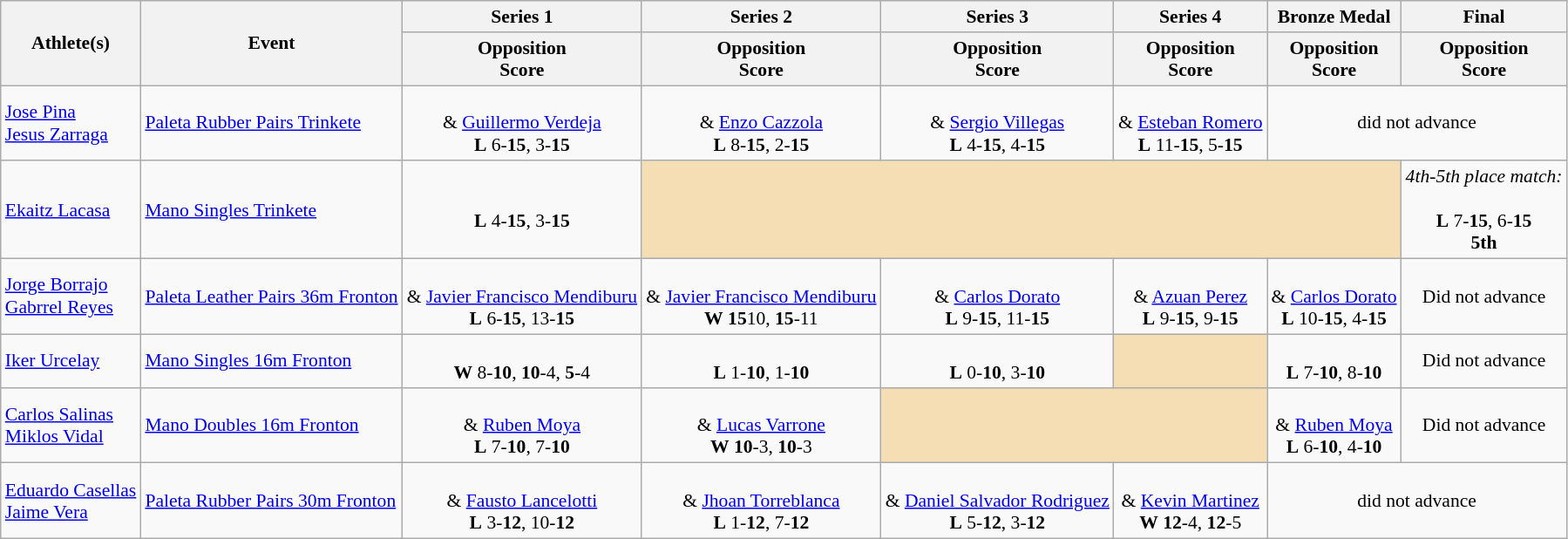<table class="wikitable" style="font-size:90%">
<tr>
<th rowspan="2">Athlete(s)</th>
<th rowspan="2">Event</th>
<th>Series 1</th>
<th>Series 2</th>
<th>Series 3</th>
<th>Series 4</th>
<th>Bronze Medal</th>
<th>Final</th>
</tr>
<tr>
<th>Opposition <br> Score</th>
<th>Opposition <br> Score</th>
<th>Opposition <br> Score</th>
<th>Opposition <br> Score</th>
<th>Opposition <br> Score</th>
<th>Opposition <br> Score</th>
</tr>
<tr>
<td><a href='#'>Jose Pina</a><br><a href='#'>Jesus Zarraga</a></td>
<td><a href='#'>Paleta Rubber Pairs Trinkete</a></td>
<td align=center> <br> & <a href='#'>Guillermo Verdeja</a><br><strong>L</strong> 6-<strong>15</strong>, 3-<strong>15</strong></td>
<td align=center> <br> & <a href='#'>Enzo Cazzola</a><br><strong>L</strong> 8-<strong>15</strong>, 2-<strong>15</strong></td>
<td align=center> <br> & <a href='#'>Sergio Villegas</a><br><strong>L</strong> 4-<strong>15</strong>, 4-<strong>15</strong></td>
<td align=center> <br> & <a href='#'>Esteban Romero</a><br><strong>L</strong> 11-<strong>15</strong>, 5-<strong>15</strong></td>
<td style="text-align:center;" colspan="2">did not advance</td>
</tr>
<tr>
<td><a href='#'>Ekaitz Lacasa</a></td>
<td><a href='#'>Mano Singles Trinkete</a></td>
<td align=center><br><strong>L</strong> 4-<strong>15</strong>, 3-<strong>15</strong></td>
<td style="text-align:center; background:wheat;" colspan="4"></td>
<td align=center><em>4th-5th place match:</em><br><br><strong>L</strong> 7-<strong>15</strong>, 6-<strong>15</strong><br><strong>5th</strong></td>
</tr>
<tr>
<td><a href='#'>Jorge Borrajo</a><br><a href='#'>Gabrrel Reyes</a></td>
<td><a href='#'>Paleta Leather Pairs 36m Fronton</a></td>
<td align=center> <br> & <a href='#'>Javier Francisco Mendiburu</a><br><strong>L</strong> 6-<strong>15</strong>, 13-<strong>15</strong></td>
<td align=center> <br> & <a href='#'>Javier Francisco Mendiburu</a><br><strong>W</strong> <strong>15</strong>10, <strong>15</strong>-11</td>
<td align=center> <br> & <a href='#'>Carlos Dorato</a><br><strong>L</strong> 9-<strong>15</strong>, 11-<strong>15</strong></td>
<td align=center> <br> & <a href='#'>Azuan Perez</a><br><strong>L</strong> 9-<strong>15</strong>, 9-<strong>15</strong></td>
<td align=center> <br> & <a href='#'>Carlos Dorato</a><br><strong>L</strong> 10-<strong>15</strong>, 4-<strong>15</strong></td>
<td align=center>Did not advance</td>
</tr>
<tr>
<td><a href='#'>Iker Urcelay</a></td>
<td><a href='#'>Mano Singles 16m Fronton</a></td>
<td align=center><br><strong>W</strong> 8-<strong>10</strong>, <strong>10</strong>-4, <strong>5</strong>-4</td>
<td align=center><br><strong>L</strong> 1-<strong>10</strong>, 1-<strong>10</strong></td>
<td align=center><br><strong>L</strong> 0-<strong>10</strong>, 3-<strong>10</strong></td>
<td style="text-align:center; background:wheat;"></td>
<td align=center><br><strong>L</strong> 7-<strong>10</strong>, 8-<strong>10</strong></td>
<td align=center>Did not advance</td>
</tr>
<tr>
<td><a href='#'>Carlos Salinas</a><br><a href='#'>Miklos Vidal</a></td>
<td><a href='#'>Mano Doubles 16m Fronton</a></td>
<td align=center> <br> & <a href='#'>Ruben Moya</a><br><strong>L</strong> 7-<strong>10</strong>, 7-<strong>10</strong></td>
<td align=center> <br> & <a href='#'>Lucas Varrone</a><br><strong>W</strong> <strong>10</strong>-3, <strong>10</strong>-3</td>
<td style="text-align:center; background:wheat;" colspan="2"></td>
<td align=center> <br> & <a href='#'>Ruben Moya</a><br><strong>L</strong> 6-<strong>10</strong>, 4-<strong>10</strong></td>
<td align=center>Did not advance</td>
</tr>
<tr>
<td><a href='#'>Eduardo Casellas</a><br><a href='#'>Jaime Vera</a></td>
<td><a href='#'>Paleta Rubber Pairs 30m Fronton</a></td>
<td align=center> <br> & <a href='#'>Fausto Lancelotti</a> <br><strong>L</strong> 3-<strong>12</strong>, 10-<strong>12</strong></td>
<td align=center> <br> & <a href='#'>Jhoan Torreblanca</a> <br><strong>L</strong> 1-<strong>12</strong>, 7-<strong>12</strong></td>
<td align=center> <br> & <a href='#'>Daniel Salvador Rodriguez</a> <br><strong>L</strong> 5-<strong>12</strong>, 3-<strong>12</strong></td>
<td align=center> <br> & <a href='#'>Kevin Martinez</a> <br><strong>W</strong> <strong>12</strong>-4, <strong>12</strong>-5</td>
<td style="text-align:center;" colspan="2">did not advance</td>
</tr>
</table>
